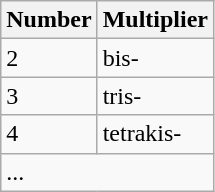<table class="wikitable">
<tr>
<th>Number</th>
<th>Multiplier</th>
</tr>
<tr>
<td>2</td>
<td>bis-</td>
</tr>
<tr>
<td>3</td>
<td>tris-</td>
</tr>
<tr>
<td>4</td>
<td>tetrakis-</td>
</tr>
<tr>
<td colspan=2>...</td>
</tr>
</table>
